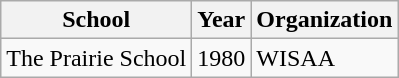<table class="wikitable">
<tr>
<th>School</th>
<th>Year</th>
<th>Organization</th>
</tr>
<tr>
<td>The Prairie School</td>
<td>1980</td>
<td>WISAA</td>
</tr>
</table>
